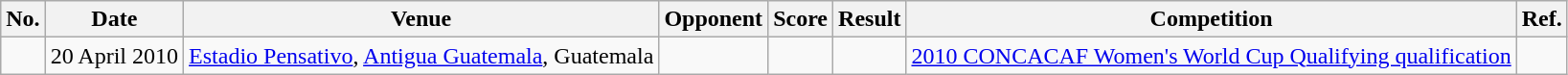<table class="wikitable">
<tr>
<th>No.</th>
<th>Date</th>
<th>Venue</th>
<th>Opponent</th>
<th>Score</th>
<th>Result</th>
<th>Competition</th>
<th>Ref.</th>
</tr>
<tr>
<td></td>
<td>20 April 2010</td>
<td><a href='#'>Estadio Pensativo</a>, <a href='#'>Antigua Guatemala</a>, Guatemala</td>
<td></td>
<td></td>
<td></td>
<td><a href='#'>2010 CONCACAF Women's World Cup Qualifying qualification</a></td>
<td></td>
</tr>
</table>
